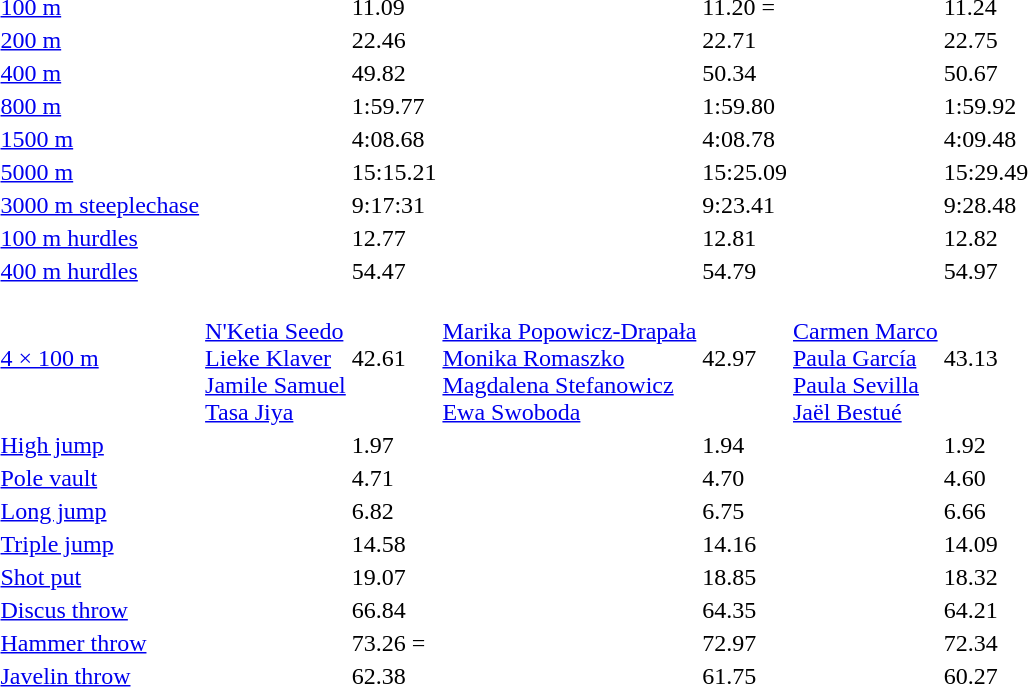<table>
<tr>
<td><a href='#'>100 m</a></td>
<td></td>
<td>11.09 </td>
<td></td>
<td>11.20 =</td>
<td></td>
<td>11.24</td>
</tr>
<tr>
<td><a href='#'>200 m</a></td>
<td></td>
<td>22.46 </td>
<td></td>
<td>22.71 </td>
<td></td>
<td>22.75 </td>
</tr>
<tr>
<td><a href='#'>400 m</a></td>
<td></td>
<td>49.82 </td>
<td></td>
<td>50.34</td>
<td></td>
<td>50.67 </td>
</tr>
<tr>
<td><a href='#'>800 m</a></td>
<td></td>
<td>1:59.77 </td>
<td></td>
<td>1:59.80 </td>
<td></td>
<td>1:59.92</td>
</tr>
<tr>
<td><a href='#'>1500 m</a></td>
<td></td>
<td>4:08.68</td>
<td></td>
<td>4:08.78</td>
<td></td>
<td>4:09.48 </td>
</tr>
<tr>
<td><a href='#'>5000 m</a></td>
<td></td>
<td>15:15.21</td>
<td></td>
<td>15:25.09</td>
<td></td>
<td>15:29.49</td>
</tr>
<tr>
<td><a href='#'>3000 m steeplechase</a></td>
<td></td>
<td>9:17:31 </td>
<td></td>
<td>9:23.41</td>
<td></td>
<td>9:28.48</td>
</tr>
<tr>
<td><a href='#'>100 m hurdles</a></td>
<td></td>
<td>12.77 </td>
<td></td>
<td>12.81</td>
<td></td>
<td>12.82 </td>
</tr>
<tr>
<td><a href='#'>400 m hurdles</a></td>
<td></td>
<td>54.47 </td>
<td></td>
<td>54.79 </td>
<td></td>
<td>54.97</td>
</tr>
<tr>
<td><a href='#'>4 × 100 m</a></td>
<td><br><a href='#'>N'Ketia Seedo</a><br><a href='#'>Lieke Klaver</a><br><a href='#'>Jamile Samuel</a><br><a href='#'>Tasa Jiya</a></td>
<td>42.61 </td>
<td><br><a href='#'>Marika Popowicz-Drapała</a><br><a href='#'>Monika Romaszko</a><br><a href='#'>Magdalena Stefanowicz</a><br><a href='#'>Ewa Swoboda</a></td>
<td>42.97 </td>
<td><br><a href='#'>Carmen Marco</a><br><a href='#'>Paula García</a><br><a href='#'>Paula Sevilla</a><br><a href='#'>Jaël Bestué</a></td>
<td>43.13 </td>
</tr>
<tr>
<td><a href='#'>High jump</a></td>
<td></td>
<td>1.97</td>
<td></td>
<td>1.94</td>
<td></td>
<td>1.92</td>
</tr>
<tr>
<td><a href='#'>Pole vault</a></td>
<td></td>
<td>4.71</td>
<td></td>
<td>4.70</td>
<td></td>
<td>4.60</td>
</tr>
<tr>
<td><a href='#'>Long jump</a></td>
<td></td>
<td>6.82</td>
<td></td>
<td>6.75</td>
<td></td>
<td>6.66</td>
</tr>
<tr>
<td><a href='#'>Triple jump</a></td>
<td></td>
<td>14.58</td>
<td></td>
<td>14.16 </td>
<td></td>
<td>14.09</td>
</tr>
<tr>
<td><a href='#'>Shot put</a></td>
<td></td>
<td>19.07</td>
<td></td>
<td>18.85</td>
<td></td>
<td>18.32</td>
</tr>
<tr>
<td><a href='#'>Discus throw</a></td>
<td></td>
<td>66.84 </td>
<td></td>
<td>64.35</td>
<td></td>
<td>64.21</td>
</tr>
<tr>
<td><a href='#'>Hammer throw</a></td>
<td></td>
<td>73.26 =</td>
<td></td>
<td>72.97</td>
<td></td>
<td>72.34</td>
</tr>
<tr>
<td><a href='#'>Javelin throw</a></td>
<td></td>
<td>62.38</td>
<td></td>
<td>61.75 </td>
<td></td>
<td>60.27</td>
</tr>
</table>
